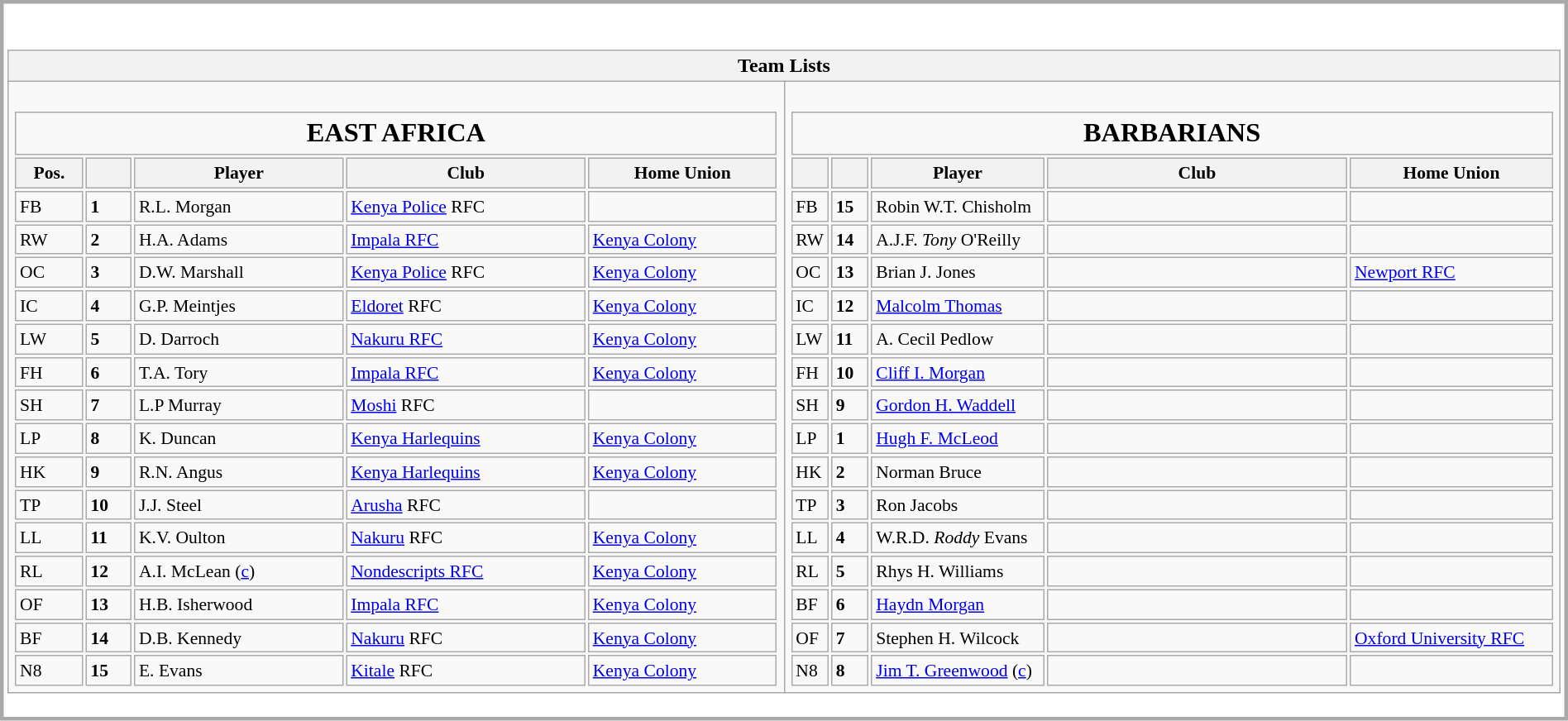<table style="border: 3px solid darkgrey;" width="100%">
<tr>
<td><br><table class="wikitable collapsible collapsed" border="1" width="100%">
<tr>
<th colspan=2>Team Lists</th>
</tr>
<tr>
<td valign="top" width="50%"><br><table border="0" width="100%" style="font-size:90%">
<tr>
<td colspan=5 align="center" style="font-size:150%"><strong>EAST AFRICA</strong></td>
</tr>
<tr>
<th>Pos.</th>
<th></th>
<th>Player</th>
<th>Club</th>
<th>Home Union</th>
</tr>
<tr>
<td>FB</td>
<td><strong>1</strong></td>
<td>R.L. Morgan</td>
<td><a href='#'>Kenya Police</a> RFC</td>
<td></td>
</tr>
<tr>
<td>RW</td>
<td><strong>2</strong></td>
<td>H.A. Adams</td>
<td><a href='#'>Impala RFC</a></td>
<td> <a href='#'>Kenya Colony</a></td>
</tr>
<tr>
<td>OC</td>
<td><strong>3</strong></td>
<td>D.W. Marshall</td>
<td><a href='#'>Kenya Police</a> RFC</td>
<td> <a href='#'>Kenya Colony</a></td>
</tr>
<tr>
<td>IC</td>
<td><strong>4</strong></td>
<td>G.P. Meintjes</td>
<td><a href='#'>Eldoret</a> RFC</td>
<td> <a href='#'>Kenya Colony</a></td>
</tr>
<tr>
<td>LW</td>
<td><strong>5</strong></td>
<td>D. Darroch</td>
<td><a href='#'>Nakuru RFC</a></td>
<td> <a href='#'>Kenya Colony</a></td>
</tr>
<tr>
<td>FH</td>
<td><strong>6</strong></td>
<td>T.A. Tory</td>
<td><a href='#'>Impala RFC</a></td>
<td> <a href='#'>Kenya Colony</a></td>
</tr>
<tr>
<td>SH</td>
<td><strong>7</strong></td>
<td>L.P Murray</td>
<td><a href='#'>Moshi</a> RFC</td>
<td></td>
</tr>
<tr>
<td>LP</td>
<td><strong>8</strong></td>
<td>K. Duncan</td>
<td><a href='#'>Kenya Harlequins</a></td>
<td> <a href='#'>Kenya Colony</a></td>
</tr>
<tr>
<td>HK</td>
<td><strong>9</strong></td>
<td>R.N. Angus</td>
<td><a href='#'>Kenya Harlequins</a></td>
<td> <a href='#'>Kenya Colony</a></td>
</tr>
<tr>
<td>TP</td>
<td><strong>10</strong></td>
<td>J.J. Steel</td>
<td><a href='#'>Arusha</a> RFC</td>
<td></td>
</tr>
<tr>
<td>LL</td>
<td><strong>11</strong></td>
<td>K.V. Oulton</td>
<td><a href='#'>Nakuru</a> RFC</td>
<td> <a href='#'>Kenya Colony</a></td>
</tr>
<tr>
<td>RL</td>
<td><strong>12</strong></td>
<td>A.I. McLean (<a href='#'>c</a>)</td>
<td><a href='#'>Nondescripts RFC</a></td>
<td> <a href='#'>Kenya Colony</a></td>
</tr>
<tr>
<td>OF</td>
<td><strong>13</strong></td>
<td>H.B. Isherwood</td>
<td><a href='#'>Impala RFC</a></td>
<td> <a href='#'>Kenya Colony</a></td>
</tr>
<tr>
<td>BF</td>
<td><strong>14</strong></td>
<td>D.B. Kennedy</td>
<td><a href='#'>Nakuru</a> RFC</td>
<td> <a href='#'>Kenya Colony</a></td>
</tr>
<tr>
<td>N8</td>
<td><strong>15</strong></td>
<td>E. Evans</td>
<td><a href='#'>Kitale</a> RFC</td>
<td> <a href='#'>Kenya Colony</a></td>
</tr>
</table>
</td>
<td valign="top" width="50%"><br><table border="0" width="100%" style="font-size:90%">
<tr>
<td colspan=5 align="center" style="font-size:150%"><strong>BARBARIANS</strong></td>
</tr>
<tr>
<th width="5%"></th>
<th width="5%"></th>
<th width="23%">Player</th>
<th width="40%">Club</th>
<th width="27%">Home Union</th>
</tr>
<tr>
<td>FB</td>
<td><strong>15</strong></td>
<td>Robin W.T. Chisholm</td>
<td></td>
<td></td>
</tr>
<tr>
<td>RW</td>
<td><strong>14</strong></td>
<td>A.J.F. <em>Tony</em> O'Reilly</td>
<td></td>
<td></td>
</tr>
<tr>
<td>OC</td>
<td><strong>13</strong></td>
<td>Brian J. Jones</td>
<td></td>
<td><a href='#'>Newport RFC</a></td>
</tr>
<tr>
<td>IC</td>
<td><strong>12</strong></td>
<td><a href='#'>Malcolm Thomas</a></td>
<td></td>
<td></td>
</tr>
<tr>
<td>LW</td>
<td><strong>11</strong></td>
<td>A. Cecil Pedlow</td>
<td></td>
<td></td>
</tr>
<tr>
<td>FH</td>
<td><strong>10</strong></td>
<td><a href='#'>Cliff I. Morgan</a></td>
<td></td>
<td></td>
</tr>
<tr>
<td>SH</td>
<td><strong>9</strong></td>
<td><a href='#'>Gordon H. Waddell</a></td>
<td></td>
<td></td>
</tr>
<tr>
<td>LP</td>
<td><strong>1</strong></td>
<td><a href='#'>Hugh F. McLeod</a></td>
<td></td>
<td></td>
</tr>
<tr>
<td>HK</td>
<td><strong>2</strong></td>
<td>Norman Bruce</td>
<td></td>
<td></td>
</tr>
<tr>
<td>TP</td>
<td><strong>3</strong></td>
<td>Ron Jacobs</td>
<td></td>
<td></td>
</tr>
<tr>
<td>LL</td>
<td><strong>4</strong></td>
<td>W.R.D. <em>Roddy</em> Evans</td>
<td></td>
<td></td>
</tr>
<tr>
<td>RL</td>
<td><strong>5</strong></td>
<td>Rhys H. Williams</td>
<td></td>
<td></td>
</tr>
<tr>
<td>BF</td>
<td><strong>6</strong></td>
<td><a href='#'>Haydn Morgan</a></td>
<td></td>
<td></td>
</tr>
<tr>
<td>OF</td>
<td><strong>7</strong></td>
<td>Stephen H. Wilcock</td>
<td></td>
<td><a href='#'>Oxford University RFC</a></td>
</tr>
<tr>
<td>N8</td>
<td><strong>8</strong></td>
<td><a href='#'>Jim T. Greenwood</a> (<a href='#'>c</a>)</td>
<td></td>
<td></td>
</tr>
</table>
</td>
</tr>
</table>
</td>
</tr>
</table>
